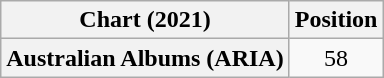<table class="wikitable plainrowheaders" style="text-align:center">
<tr>
<th scope="col">Chart (2021)</th>
<th scope="col">Position</th>
</tr>
<tr>
<th scope="row">Australian Albums (ARIA)</th>
<td>58</td>
</tr>
</table>
